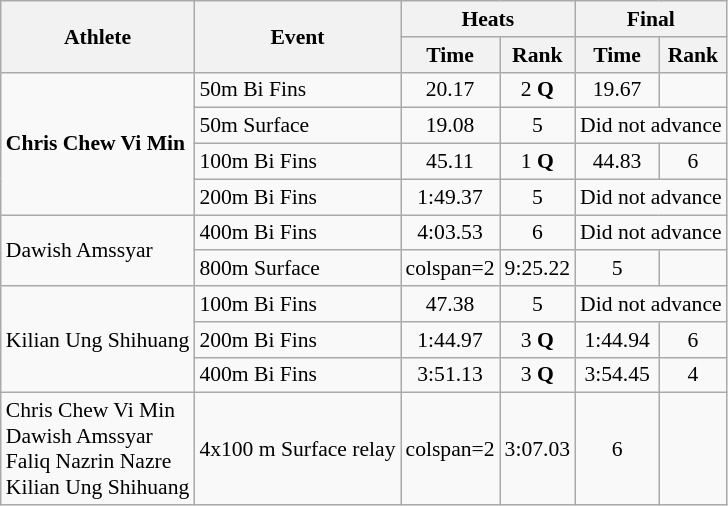<table class="wikitable" style="font-size:90%">
<tr>
<th rowspan="2">Athlete</th>
<th rowspan="2">Event</th>
<th colspan="2">Heats</th>
<th colspan="2">Final</th>
</tr>
<tr>
<th>Time</th>
<th>Rank</th>
<th>Time</th>
<th>Rank</th>
</tr>
<tr align="center">
<td align="left" rowspan=4><strong>Chris Chew Vi Min</strong></td>
<td align="left">50m Bi Fins</td>
<td>20.17</td>
<td>2 <strong>Q</strong></td>
<td>19.67</td>
<td></td>
</tr>
<tr align="center">
<td align="left">50m Surface</td>
<td>19.08</td>
<td>5</td>
<td colspan=2>Did not advance</td>
</tr>
<tr align="center">
<td align="left">100m Bi Fins</td>
<td>45.11</td>
<td>1 <strong>Q</strong></td>
<td>44.83</td>
<td>6</td>
</tr>
<tr align="center">
<td align="left">200m Bi Fins</td>
<td>1:49.37</td>
<td>5</td>
<td colspan=2>Did not advance</td>
</tr>
<tr align="center">
<td align="left" rowspan=2>Dawish Amssyar</td>
<td align="left">400m Bi Fins</td>
<td>4:03.53</td>
<td>6</td>
<td colspan=2>Did not advance</td>
</tr>
<tr align="center">
<td align="left">800m Surface</td>
<td>colspan=2 </td>
<td>9:25.22</td>
<td>5</td>
</tr>
<tr align="center">
<td align="left" rowspan=3>Kilian Ung Shihuang</td>
<td align="left">100m Bi Fins</td>
<td>47.38</td>
<td>5</td>
<td colspan=2>Did not advance</td>
</tr>
<tr align="center">
<td align="left">200m Bi Fins</td>
<td>1:44.97</td>
<td>3 <strong>Q</strong></td>
<td>1:44.94</td>
<td>6</td>
</tr>
<tr align="center">
<td align="left">400m Bi Fins</td>
<td>3:51.13</td>
<td>3 <strong>Q</strong></td>
<td>3:54.45</td>
<td>4</td>
</tr>
<tr align="center">
<td align="left">Chris Chew Vi Min<br>Dawish Amssyar<br>Faliq Nazrin Nazre<br>Kilian Ung Shihuang</td>
<td align="left">4x100 m Surface relay</td>
<td>colspan=2 </td>
<td>3:07.03</td>
<td>6</td>
</tr>
</table>
